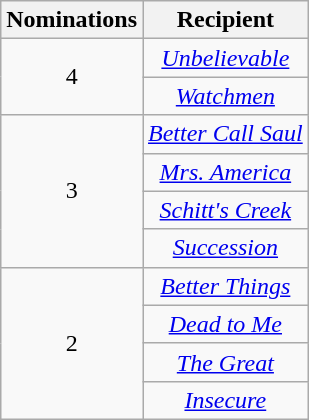<table class="wikitable" rowspan="2" style="text-align:center;" background: #f6e39c;>
<tr>
<th scope="col" style="width:55px;">Nominations</th>
<th scope="col" style="text-align:center;">Recipient</th>
</tr>
<tr>
<td rowspan="2" style="text-align: center;">4</td>
<td><em><a href='#'>Unbelievable</a></em></td>
</tr>
<tr>
<td><em><a href='#'>Watchmen</a></em></td>
</tr>
<tr>
<td rowspan="4" style="text-align: center;">3</td>
<td><em><a href='#'>Better Call Saul</a></em></td>
</tr>
<tr>
<td><em><a href='#'>Mrs. America</a></em></td>
</tr>
<tr>
<td><em><a href='#'>Schitt's Creek</a></em></td>
</tr>
<tr>
<td><em><a href='#'>Succession</a></em></td>
</tr>
<tr>
<td rowspan="4" style="text-align: center;">2</td>
<td><em><a href='#'>Better Things</a></em></td>
</tr>
<tr>
<td><em><a href='#'>Dead to Me</a></em></td>
</tr>
<tr>
<td><em><a href='#'>The Great</a></em></td>
</tr>
<tr>
<td><em><a href='#'>Insecure</a></em></td>
</tr>
</table>
